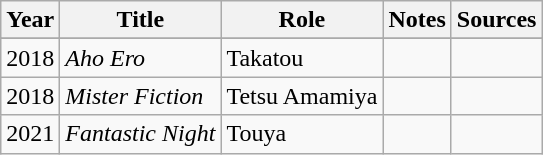<table class="wikitable sortable">
<tr>
<th>Year</th>
<th>Title</th>
<th>Role</th>
<th class="unsortable">Notes</th>
<th class="unsortable">Sources</th>
</tr>
<tr>
</tr>
<tr>
<td>2018</td>
<td><em>Aho Ero</em></td>
<td>Takatou</td>
<td></td>
<td></td>
</tr>
<tr>
<td>2018</td>
<td><em>Mister Fiction</em></td>
<td>Tetsu Amamiya</td>
<td></td>
<td></td>
</tr>
<tr>
<td>2021</td>
<td><em>Fantastic Night</em></td>
<td>Touya</td>
<td></td>
<td></td>
</tr>
</table>
